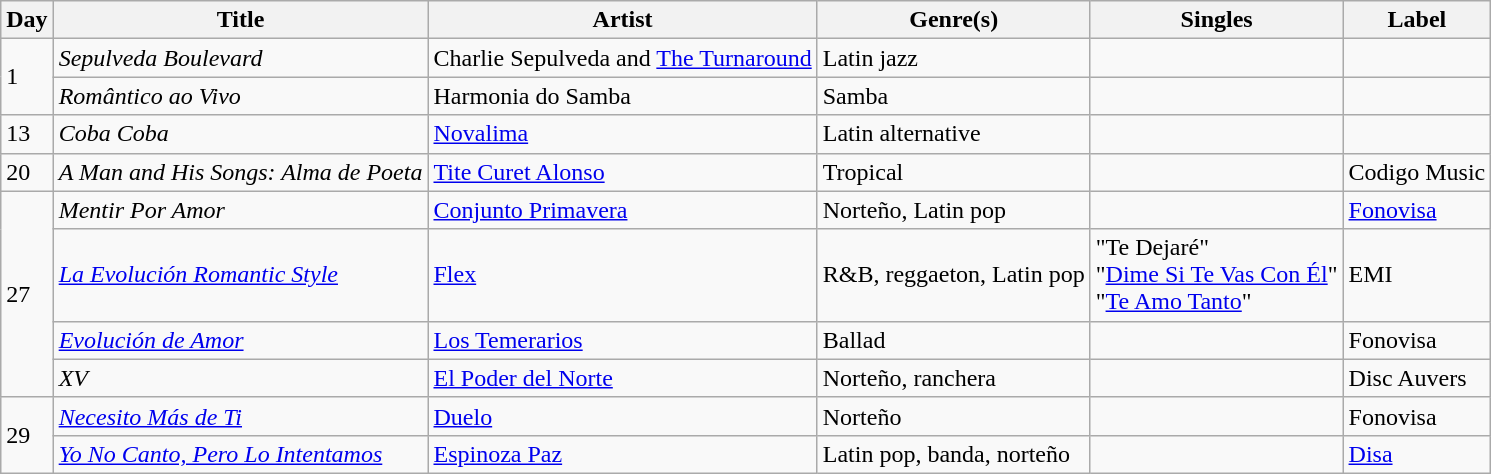<table class="wikitable sortable" style="text-align: left;">
<tr>
<th>Day</th>
<th>Title</th>
<th>Artist</th>
<th>Genre(s)</th>
<th>Singles</th>
<th>Label</th>
</tr>
<tr>
<td rowspan=2">1</td>
<td><em>Sepulveda Boulevard</em></td>
<td>Charlie Sepulveda and <a href='#'>The Turnaround</a></td>
<td>Latin jazz</td>
<td></td>
<td></td>
</tr>
<tr>
<td><em>Romântico ao Vivo</em></td>
<td>Harmonia do Samba</td>
<td>Samba</td>
<td></td>
<td></td>
</tr>
<tr>
<td>13</td>
<td><em>Coba Coba</em></td>
<td><a href='#'>Novalima</a></td>
<td>Latin alternative</td>
<td></td>
<td></td>
</tr>
<tr>
<td>20</td>
<td><em>A Man and His Songs: Alma de Poeta</em></td>
<td><a href='#'>Tite Curet Alonso</a></td>
<td>Tropical</td>
<td></td>
<td>Codigo Music</td>
</tr>
<tr>
<td rowspan="4">27</td>
<td><em>Mentir Por Amor</em></td>
<td><a href='#'>Conjunto Primavera</a></td>
<td>Norteño, Latin pop</td>
<td></td>
<td><a href='#'>Fonovisa</a></td>
</tr>
<tr>
<td><em><a href='#'>La Evolución Romantic Style</a></em></td>
<td><a href='#'>Flex</a></td>
<td>R&B, reggaeton, Latin pop</td>
<td>"Te Dejaré"<br>"<a href='#'>Dime Si Te Vas Con Él</a>"<br>"<a href='#'>Te Amo Tanto</a>"</td>
<td>EMI</td>
</tr>
<tr>
<td><em><a href='#'>Evolución de Amor</a></em></td>
<td><a href='#'>Los Temerarios</a></td>
<td>Ballad</td>
<td></td>
<td>Fonovisa</td>
</tr>
<tr>
<td><em>XV</em></td>
<td><a href='#'>El Poder del Norte</a></td>
<td>Norteño, ranchera</td>
<td></td>
<td>Disc Auvers</td>
</tr>
<tr>
<td rowspan="2">29</td>
<td><em><a href='#'>Necesito Más de Ti</a></em></td>
<td><a href='#'>Duelo</a></td>
<td>Norteño</td>
<td></td>
<td>Fonovisa</td>
</tr>
<tr>
<td><em><a href='#'>Yo No Canto, Pero Lo Intentamos</a></em></td>
<td><a href='#'>Espinoza Paz</a></td>
<td>Latin pop, banda, norteño</td>
<td></td>
<td><a href='#'>Disa</a></td>
</tr>
</table>
